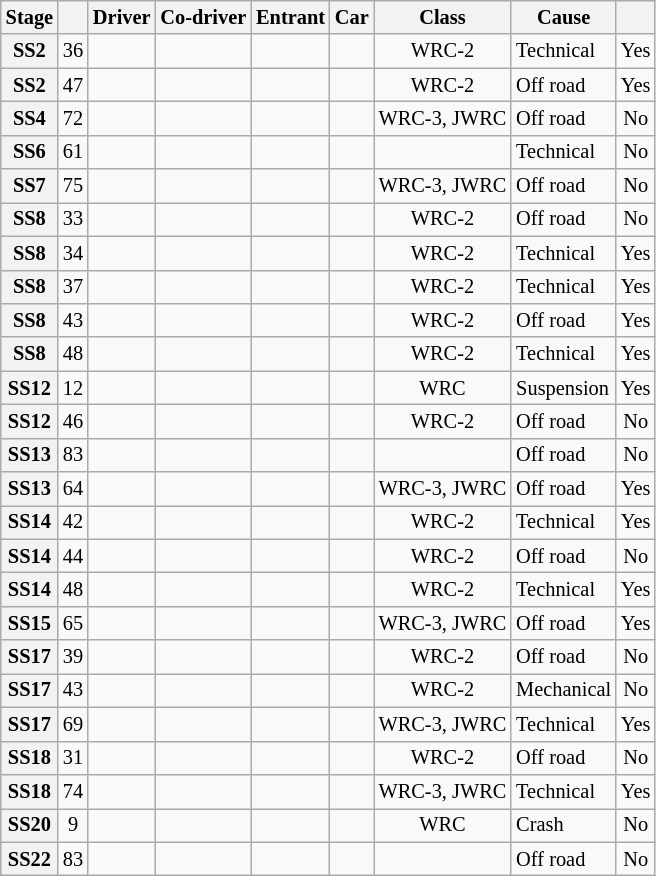<table class="wikitable" style="font-size: 85%;">
<tr>
<th>Stage</th>
<th></th>
<th>Driver</th>
<th>Co-driver</th>
<th>Entrant</th>
<th>Car</th>
<th>Class</th>
<th>Cause</th>
<th></th>
</tr>
<tr>
<th>SS2</th>
<td align="center">36</td>
<td></td>
<td></td>
<td></td>
<td></td>
<td align="center">WRC-2</td>
<td>Technical</td>
<td align="center">Yes</td>
</tr>
<tr>
<th>SS2</th>
<td align="center">47</td>
<td></td>
<td></td>
<td></td>
<td></td>
<td align="center">WRC-2</td>
<td>Off road</td>
<td align="center">Yes</td>
</tr>
<tr>
<th>SS4</th>
<td align="center">72</td>
<td></td>
<td></td>
<td></td>
<td></td>
<td align="center">WRC-3, JWRC</td>
<td>Off road</td>
<td align="center">No</td>
</tr>
<tr>
<th>SS6</th>
<td align="center">61</td>
<td></td>
<td></td>
<td></td>
<td></td>
<td align="center"></td>
<td>Technical</td>
<td align="center">No</td>
</tr>
<tr>
<th>SS7</th>
<td align="center">75</td>
<td></td>
<td></td>
<td></td>
<td></td>
<td align="center">WRC-3, JWRC</td>
<td>Off road</td>
<td align="center">No</td>
</tr>
<tr>
<th>SS8</th>
<td align="center">33</td>
<td></td>
<td></td>
<td></td>
<td></td>
<td align="center">WRC-2</td>
<td>Off road</td>
<td align="center">No</td>
</tr>
<tr>
<th>SS8</th>
<td align="center">34</td>
<td></td>
<td></td>
<td></td>
<td></td>
<td align="center">WRC-2</td>
<td>Technical</td>
<td align="center">Yes</td>
</tr>
<tr>
<th>SS8</th>
<td align="center">37</td>
<td></td>
<td></td>
<td></td>
<td></td>
<td align="center">WRC-2</td>
<td>Technical</td>
<td align="center">Yes</td>
</tr>
<tr>
<th>SS8</th>
<td align="center">43</td>
<td></td>
<td></td>
<td></td>
<td></td>
<td align="center">WRC-2</td>
<td>Off road</td>
<td align="center">Yes</td>
</tr>
<tr>
<th>SS8</th>
<td align="center">48</td>
<td></td>
<td></td>
<td></td>
<td></td>
<td align="center">WRC-2</td>
<td>Technical</td>
<td align="center">Yes</td>
</tr>
<tr>
<th>SS12</th>
<td align="center">12</td>
<td></td>
<td></td>
<td></td>
<td></td>
<td align="center">WRC</td>
<td>Suspension</td>
<td align="center">Yes</td>
</tr>
<tr>
<th>SS12</th>
<td align="center">46</td>
<td></td>
<td></td>
<td></td>
<td></td>
<td align="center">WRC-2</td>
<td>Off road</td>
<td align="center">No</td>
</tr>
<tr>
<th>SS13</th>
<td align="center">83</td>
<td></td>
<td></td>
<td></td>
<td></td>
<td></td>
<td>Off road</td>
<td align="center">No</td>
</tr>
<tr>
<th>SS13</th>
<td align="center">64</td>
<td></td>
<td></td>
<td></td>
<td></td>
<td align="center">WRC-3, JWRC</td>
<td>Off road</td>
<td align="center">Yes</td>
</tr>
<tr>
<th>SS14</th>
<td align="center">42</td>
<td></td>
<td></td>
<td></td>
<td></td>
<td align="center">WRC-2</td>
<td>Technical</td>
<td align="center">Yes</td>
</tr>
<tr>
<th>SS14</th>
<td align="center">44</td>
<td></td>
<td></td>
<td></td>
<td></td>
<td align="center">WRC-2</td>
<td>Off road</td>
<td align="center">No</td>
</tr>
<tr>
<th>SS14</th>
<td align="center">48</td>
<td></td>
<td></td>
<td></td>
<td></td>
<td align="center">WRC-2</td>
<td>Technical</td>
<td align="center">Yes</td>
</tr>
<tr>
<th>SS15</th>
<td align="center">65</td>
<td></td>
<td></td>
<td></td>
<td></td>
<td align="center">WRC-3, JWRC</td>
<td>Off road</td>
<td align="center">Yes</td>
</tr>
<tr>
<th>SS17</th>
<td align="center">39</td>
<td></td>
<td></td>
<td></td>
<td></td>
<td align="center">WRC-2</td>
<td>Off road</td>
<td align="center">No</td>
</tr>
<tr>
<th>SS17</th>
<td align="center">43</td>
<td></td>
<td></td>
<td></td>
<td></td>
<td align="center">WRC-2</td>
<td>Mechanical</td>
<td align="center">No</td>
</tr>
<tr>
<th>SS17</th>
<td align="center">69</td>
<td></td>
<td></td>
<td></td>
<td></td>
<td align="center">WRC-3, JWRC</td>
<td>Technical</td>
<td align="center">Yes</td>
</tr>
<tr>
<th>SS18</th>
<td align="center">31</td>
<td></td>
<td></td>
<td></td>
<td></td>
<td align="center">WRC-2</td>
<td>Off road</td>
<td align="center">No</td>
</tr>
<tr>
<th>SS18</th>
<td align="center">74</td>
<td></td>
<td></td>
<td></td>
<td></td>
<td align="center">WRC-3, JWRC</td>
<td>Technical</td>
<td align="center">Yes</td>
</tr>
<tr>
<th>SS20</th>
<td align="center">9</td>
<td></td>
<td></td>
<td></td>
<td></td>
<td align="center">WRC</td>
<td>Crash</td>
<td align="center">No</td>
</tr>
<tr>
<th>SS22</th>
<td align="center">83</td>
<td></td>
<td></td>
<td></td>
<td></td>
<td></td>
<td>Off road</td>
<td align="center">No</td>
</tr>
</table>
